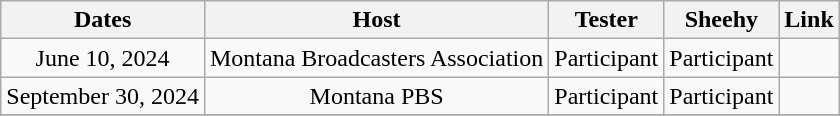<table class="wikitable" style="text-align:center">
<tr>
<th>Dates</th>
<th>Host</th>
<th>Tester</th>
<th>Sheehy</th>
<th>Link</th>
</tr>
<tr>
<td>June 10, 2024</td>
<td>Montana Broadcasters Association</td>
<td>Participant</td>
<td>Participant</td>
<td align=left></td>
</tr>
<tr>
<td>September 30, 2024</td>
<td>Montana PBS</td>
<td>Participant</td>
<td>Participant</td>
<td align=left></td>
</tr>
<tr>
</tr>
</table>
